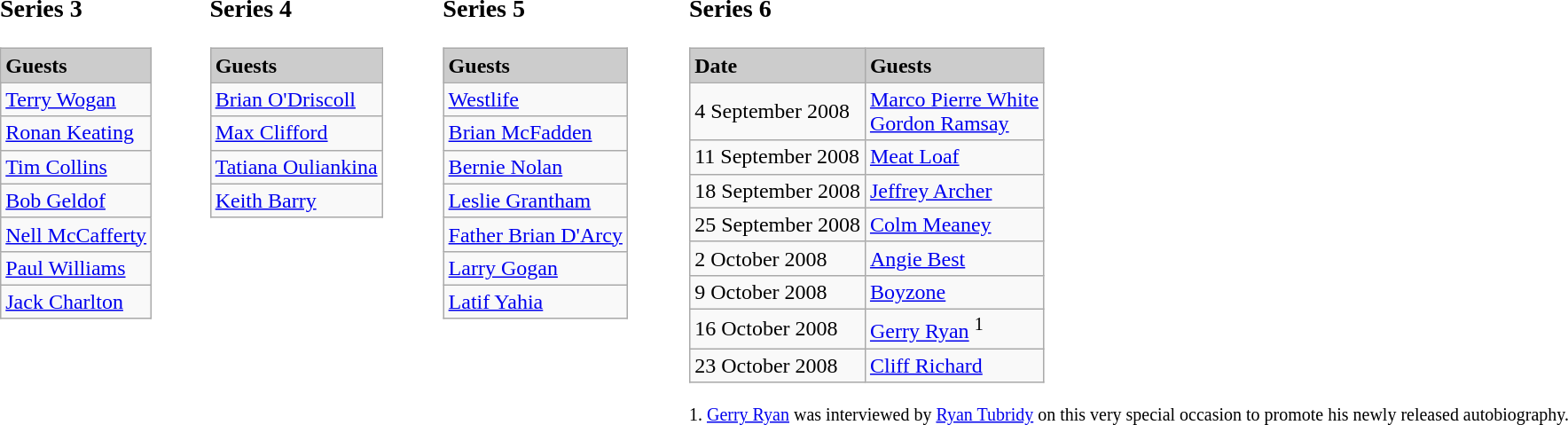<table border="0" cellpadding="5" cellspacing="3" style="width:100%;">
<tr>
<td style="vertical-align:top; width:*;"><br><h3>Series 3</h3><table class="wikitable">
<tr style="background:#ccc;">
<td><strong>Guests</strong></td>
</tr>
<tr>
<td><a href='#'>Terry Wogan</a></td>
</tr>
<tr>
<td><a href='#'>Ronan Keating</a></td>
</tr>
<tr>
<td><a href='#'>Tim Collins</a></td>
</tr>
<tr>
<td><a href='#'>Bob Geldof</a></td>
</tr>
<tr>
<td><a href='#'>Nell McCafferty</a></td>
</tr>
<tr>
<td><a href='#'>Paul Williams</a></td>
</tr>
<tr>
<td><a href='#'>Jack Charlton</a></td>
</tr>
</table>
</td>
<td style="vertical-align:top; width:*;"><br><h3>Series 4</h3><table class="wikitable">
<tr style="background:#ccc;">
<td><strong>Guests</strong></td>
</tr>
<tr>
<td><a href='#'>Brian O'Driscoll</a></td>
</tr>
<tr>
<td><a href='#'>Max Clifford</a></td>
</tr>
<tr>
<td><a href='#'>Tatiana Ouliankina</a></td>
</tr>
<tr>
<td><a href='#'>Keith Barry</a></td>
</tr>
</table>
</td>
<td style="vertical-align:top; width:*;"><br><h3>Series 5</h3><table class="wikitable">
<tr style="background:#ccc;">
<td><strong>Guests</strong></td>
</tr>
<tr>
<td><a href='#'>Westlife</a></td>
</tr>
<tr>
<td><a href='#'>Brian McFadden</a></td>
</tr>
<tr>
<td><a href='#'>Bernie Nolan</a></td>
</tr>
<tr>
<td><a href='#'>Leslie Grantham</a></td>
</tr>
<tr>
<td><a href='#'>Father Brian D'Arcy</a></td>
</tr>
<tr>
<td><a href='#'>Larry Gogan</a></td>
</tr>
<tr>
<td><a href='#'>Latif Yahia</a></td>
</tr>
</table>
</td>
<td style="vertical-align:top; width:*;"><br><h3>Series 6</h3><table class="wikitable">
<tr style="background:#ccc;">
<td><strong>Date</strong></td>
<td><strong>Guests</strong></td>
</tr>
<tr>
<td>4 September 2008</td>
<td><a href='#'>Marco Pierre White</a><br><a href='#'>Gordon Ramsay</a></td>
</tr>
<tr>
<td>11 September 2008</td>
<td><a href='#'>Meat Loaf</a></td>
</tr>
<tr>
<td>18 September 2008</td>
<td><a href='#'>Jeffrey Archer</a></td>
</tr>
<tr>
<td>25 September 2008</td>
<td><a href='#'>Colm Meaney</a></td>
</tr>
<tr>
<td>2 October 2008</td>
<td><a href='#'>Angie Best</a></td>
</tr>
<tr>
<td>9 October 2008</td>
<td><a href='#'>Boyzone</a></td>
</tr>
<tr>
<td>16 October 2008</td>
<td><a href='#'>Gerry Ryan</a> <sup>1</sup></td>
</tr>
<tr>
<td>23 October 2008</td>
<td><a href='#'>Cliff Richard</a></td>
</tr>
</table>
<sup>1. <a href='#'>Gerry Ryan</a> was interviewed by <a href='#'>Ryan Tubridy</a> on this very special occasion to promote his newly released autobiography.</sup></td>
</tr>
</table>
